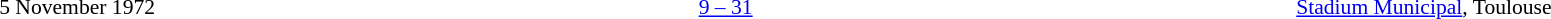<table style="width:100%;" cellspacing="1">
<tr>
<th width=15%></th>
<th width=25%></th>
<th width=10%></th>
<th width=25%></th>
</tr>
<tr style=font-size:90%>
<td align=right>5 November 1972</td>
<td align=right></td>
<td align=center><a href='#'>9 – 31</a></td>
<td></td>
<td><a href='#'>Stadium Municipal</a>, Toulouse</td>
</tr>
</table>
